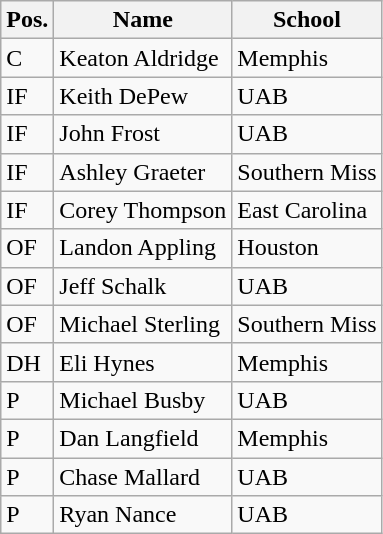<table class=wikitable>
<tr>
<th>Pos.</th>
<th>Name</th>
<th>School</th>
</tr>
<tr>
<td>C</td>
<td>Keaton Aldridge</td>
<td>Memphis</td>
</tr>
<tr>
<td>IF</td>
<td>Keith DePew</td>
<td>UAB</td>
</tr>
<tr>
<td>IF</td>
<td>John Frost</td>
<td>UAB</td>
</tr>
<tr>
<td>IF</td>
<td>Ashley Graeter</td>
<td>Southern Miss</td>
</tr>
<tr>
<td>IF</td>
<td>Corey Thompson</td>
<td>East Carolina</td>
</tr>
<tr>
<td>OF</td>
<td>Landon Appling</td>
<td>Houston</td>
</tr>
<tr>
<td>OF</td>
<td>Jeff Schalk</td>
<td>UAB</td>
</tr>
<tr>
<td>OF</td>
<td>Michael Sterling</td>
<td>Southern Miss</td>
</tr>
<tr>
<td>DH</td>
<td>Eli Hynes</td>
<td>Memphis</td>
</tr>
<tr>
<td>P</td>
<td>Michael Busby</td>
<td>UAB</td>
</tr>
<tr>
<td>P</td>
<td>Dan Langfield</td>
<td>Memphis</td>
</tr>
<tr>
<td>P</td>
<td>Chase Mallard</td>
<td>UAB</td>
</tr>
<tr>
<td>P</td>
<td>Ryan Nance</td>
<td>UAB</td>
</tr>
</table>
